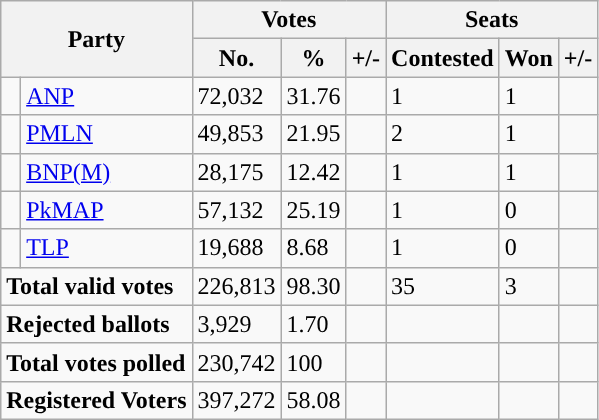<table class="wikitable sortable">
<tr>
<th colspan="2" rowspan="2">Party</th>
<th colspan="3">Votes</th>
<th colspan="3">Seats</th>
</tr>
<tr>
<th>No.</th>
<th>%</th>
<th>+/-</th>
<th>Contested</th>
<th>Won</th>
<th><strong>+/-</strong></th>
</tr>
<tr>
<td></td>
<td><a href='#'>ANP</a></td>
<td>72,032</td>
<td>31.76</td>
<td></td>
<td>1</td>
<td>1</td>
<td></td>
</tr>
<tr>
<td></td>
<td><a href='#'>PMLN</a></td>
<td>49,853</td>
<td>21.95</td>
<td></td>
<td>2</td>
<td>1</td>
<td></td>
</tr>
<tr>
<td></td>
<td><a href='#'>BNP(M)</a></td>
<td>28,175</td>
<td>12.42</td>
<td></td>
<td>1</td>
<td>1</td>
<td></td>
</tr>
<tr>
<td></td>
<td><a href='#'>PkMAP</a></td>
<td>57,132</td>
<td>25.19</td>
<td></td>
<td>1</td>
<td>0</td>
<td></td>
</tr>
<tr>
<td></td>
<td><a href='#'>TLP</a></td>
<td>19,688</td>
<td>8.68</td>
<td></td>
<td>1</td>
<td>0</td>
<td></td>
</tr>
<tr>
<td colspan="2"><strong>Total valid votes</strong></td>
<td>226,813</td>
<td>98.30</td>
<td></td>
<td>35</td>
<td>3</td>
<td></td>
</tr>
<tr>
<td colspan="2"><strong>Rejected ballots</strong></td>
<td>3,929</td>
<td>1.70</td>
<td></td>
<td></td>
<td></td>
<td></td>
</tr>
<tr>
<td colspan="2"><strong>Total votes polled</strong></td>
<td>230,742</td>
<td>100</td>
<td></td>
<td></td>
<td></td>
<td></td>
</tr>
<tr>
<td colspan="2"><strong>Registered Voters</strong></td>
<td>397,272</td>
<td>58.08</td>
<td></td>
<td></td>
<td></td>
<td></td>
</tr>
</table>
